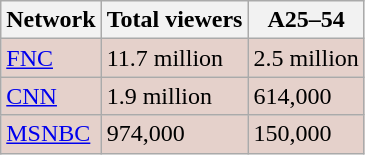<table class="wikitable">
<tr>
<th>Network</th>
<th>Total viewers</th>
<th>A25–54</th>
</tr>
<tr style="background:#e5d1cb;">
<td><a href='#'>FNC</a></td>
<td>11.7 million</td>
<td>2.5 million</td>
</tr>
<tr style="background:#e5d1cb;">
<td><a href='#'>CNN</a></td>
<td>1.9 million</td>
<td>614,000</td>
</tr>
<tr style="background:#e5d1cb;">
<td><a href='#'>MSNBC</a></td>
<td>974,000</td>
<td>150,000</td>
</tr>
</table>
